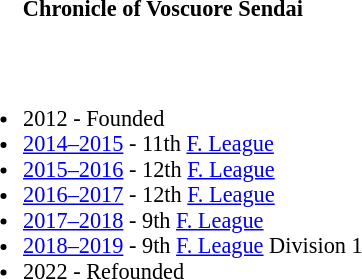<table class="toccolours" style="font-size:93%";>
<tr>
<th colspan="2" align=center>Chronicle of Voscuore Sendai</th>
</tr>
<tr>
<td><div><br><table>
<tr>
<td valign="top" width="33%"><br><ul><li>2012 - Founded</li><li><a href='#'>2014–2015</a> - 11th <a href='#'>F. League</a></li><li><a href='#'>2015–2016</a> - 12th <a href='#'>F. League</a></li><li><a href='#'>2016–2017</a> - 12th <a href='#'>F. League</a></li><li><a href='#'>2017–2018</a> - 9th <a href='#'>F. League</a></li><li><a href='#'>2018–2019</a> - 9th <a href='#'>F. League</a> Division 1</li><li>2022 - Refounded</li></ul></td>
</tr>
</table>
</div></td>
</tr>
</table>
